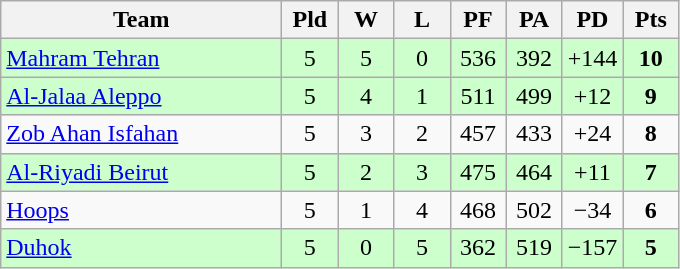<table class="wikitable" style="text-align:center;">
<tr>
<th width=180>Team</th>
<th width=30>Pld</th>
<th width=30>W</th>
<th width=30>L</th>
<th width=30>PF</th>
<th width=30>PA</th>
<th width=30>PD</th>
<th width=30>Pts</th>
</tr>
<tr bgcolor="#ccffcc">
<td align="left"> <a href='#'>Mahram Tehran</a></td>
<td>5</td>
<td>5</td>
<td>0</td>
<td>536</td>
<td>392</td>
<td>+144</td>
<td><strong>10</strong></td>
</tr>
<tr bgcolor="#ccffcc">
<td align="left"> <a href='#'>Al-Jalaa Aleppo</a></td>
<td>5</td>
<td>4</td>
<td>1</td>
<td>511</td>
<td>499</td>
<td>+12</td>
<td><strong>9</strong></td>
</tr>
<tr>
<td align="left"> <a href='#'>Zob Ahan Isfahan</a></td>
<td>5</td>
<td>3</td>
<td>2</td>
<td>457</td>
<td>433</td>
<td>+24</td>
<td><strong>8</strong></td>
</tr>
<tr bgcolor="#ccffcc">
<td align="left"> <a href='#'>Al-Riyadi Beirut</a></td>
<td>5</td>
<td>2</td>
<td>3</td>
<td>475</td>
<td>464</td>
<td>+11</td>
<td><strong>7</strong></td>
</tr>
<tr>
<td align="left"> <a href='#'>Hoops</a></td>
<td>5</td>
<td>1</td>
<td>4</td>
<td>468</td>
<td>502</td>
<td>−34</td>
<td><strong>6</strong></td>
</tr>
<tr bgcolor="#ccffcc">
<td align="left"> <a href='#'>Duhok</a></td>
<td>5</td>
<td>0</td>
<td>5</td>
<td>362</td>
<td>519</td>
<td>−157</td>
<td><strong>5</strong></td>
</tr>
</table>
